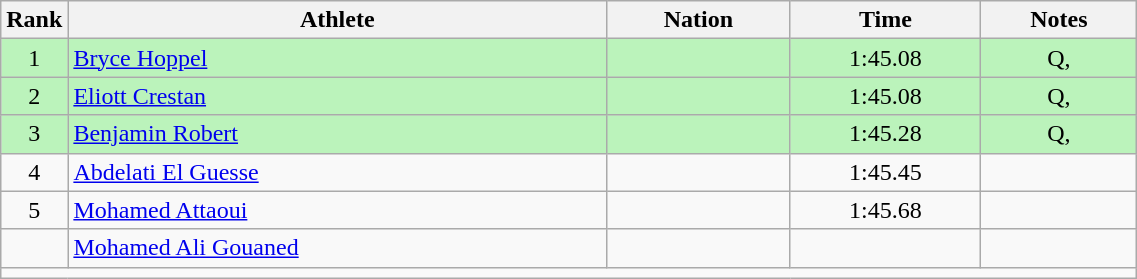<table class="wikitable sortable" style="text-align:center;width: 60%;">
<tr>
<th scope="col" style="width: 10px;">Rank</th>
<th scope="col">Athlete</th>
<th scope="col">Nation</th>
<th scope="col">Time</th>
<th scope="col">Notes</th>
</tr>
<tr bgcolor=bbf3bb>
<td>1</td>
<td align=left><a href='#'>Bryce Hoppel</a></td>
<td align=left></td>
<td>1:45.08 </td>
<td>Q, </td>
</tr>
<tr bgcolor=bbf3bb>
<td>2</td>
<td align=left><a href='#'>Eliott Crestan</a></td>
<td align=left></td>
<td>1:45.08 </td>
<td>Q, </td>
</tr>
<tr bgcolor=bbf3bb>
<td>3</td>
<td align=left><a href='#'>Benjamin Robert</a></td>
<td align=left></td>
<td>1:45.28</td>
<td>Q, </td>
</tr>
<tr>
<td>4</td>
<td align=left><a href='#'>Abdelati El Guesse</a></td>
<td align=left></td>
<td>1:45.45</td>
<td></td>
</tr>
<tr>
<td>5</td>
<td align=left><a href='#'>Mohamed Attaoui</a></td>
<td align=left></td>
<td>1:45.68</td>
<td></td>
</tr>
<tr>
<td></td>
<td align=left><a href='#'>Mohamed Ali Gouaned</a></td>
<td align=left></td>
<td></td>
<td></td>
</tr>
<tr class="sortbottom">
<td colspan="5"></td>
</tr>
</table>
